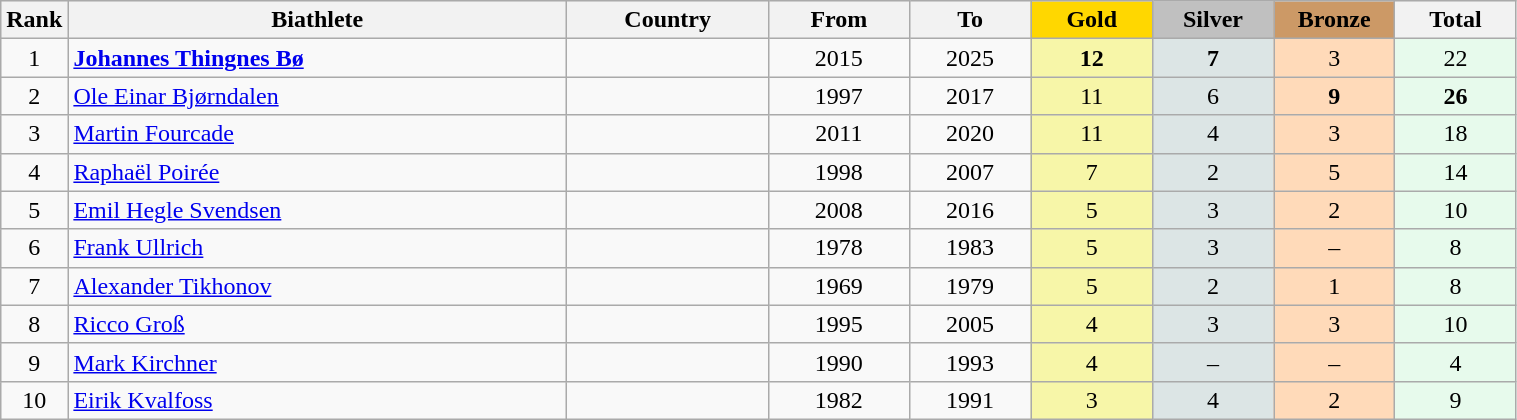<table class="wikitable plainrowheaders" width=80% style="text-align:center;">
<tr style="background-color:#EDEDED;">
<th class="hintergrundfarbe5" style="width:1em">Rank</th>
<th class="hintergrundfarbe5">Biathlete</th>
<th class="hintergrundfarbe5">Country</th>
<th class="hintergrundfarbe5">From</th>
<th class="hintergrundfarbe5">To</th>
<th style="background:    gold; width:8%">Gold</th>
<th style="background:  silver; width:8%">Silver</th>
<th style="background: #CC9966; width:8%">Bronze</th>
<th class="hintergrundfarbe5" style="width:8%">Total</th>
</tr>
<tr>
<td>1</td>
<td align="left"><strong><a href='#'>Johannes Thingnes Bø</a></strong></td>
<td align="left"></td>
<td>2015</td>
<td>2025</td>
<td bgcolor="#F7F6A8"><strong>12</strong></td>
<td bgcolor="#DCE5E5"><strong>7</strong></td>
<td bgcolor="#FFDAB9">3</td>
<td bgcolor="#E7FAEC">22</td>
</tr>
<tr align="center">
<td>2</td>
<td align="left"><a href='#'>Ole Einar Bjørndalen</a></td>
<td align="left"></td>
<td>1997</td>
<td>2017</td>
<td bgcolor="#F7F6A8">11</td>
<td bgcolor="#DCE5E5">6</td>
<td bgcolor="#FFDAB9"><strong>9</strong></td>
<td bgcolor="#E7FAEC"><strong>26</strong></td>
</tr>
<tr align="center">
<td>3</td>
<td align="left"><a href='#'>Martin Fourcade</a></td>
<td align="left"></td>
<td>2011</td>
<td>2020</td>
<td bgcolor="#F7F6A8">11</td>
<td bgcolor="#DCE5E5">4</td>
<td bgcolor="#FFDAB9">3</td>
<td bgcolor="#E7FAEC">18</td>
</tr>
<tr align="center">
<td>4</td>
<td align="left"><a href='#'>Raphaël Poirée</a></td>
<td align="left"></td>
<td>1998</td>
<td>2007</td>
<td bgcolor="#F7F6A8">7</td>
<td bgcolor="#DCE5E5">2</td>
<td bgcolor="#FFDAB9">5</td>
<td bgcolor="#E7FAEC">14</td>
</tr>
<tr align="center">
<td>5</td>
<td align="left"><a href='#'>Emil Hegle Svendsen</a></td>
<td align="left"></td>
<td>2008</td>
<td>2016</td>
<td bgcolor="#F7F6A8">5</td>
<td bgcolor="#DCE5E5">3</td>
<td bgcolor="#FFDAB9">2</td>
<td bgcolor="#E7FAEC">10</td>
</tr>
<tr align="center">
<td>6</td>
<td align="left"><a href='#'>Frank Ullrich</a></td>
<td align="left"></td>
<td>1978</td>
<td>1983</td>
<td bgcolor="#F7F6A8">5</td>
<td bgcolor="#DCE5E5">3</td>
<td bgcolor="#FFDAB9">–</td>
<td bgcolor="#E7FAEC">8</td>
</tr>
<tr align="center">
<td>7</td>
<td align="left"><a href='#'>Alexander Tikhonov</a></td>
<td align="left"></td>
<td>1969</td>
<td>1979</td>
<td bgcolor="#F7F6A8">5</td>
<td bgcolor="#DCE5E5">2</td>
<td bgcolor="#FFDAB9">1</td>
<td bgcolor="#E7FAEC">8</td>
</tr>
<tr align="center">
<td>8</td>
<td align="left"><a href='#'>Ricco Groß</a></td>
<td align="left"></td>
<td>1995</td>
<td>2005</td>
<td bgcolor="#F7F6A8">4</td>
<td bgcolor="#DCE5E5">3</td>
<td bgcolor="#FFDAB9">3</td>
<td bgcolor="#E7FAEC">10</td>
</tr>
<tr align="center">
<td>9</td>
<td align="left"><a href='#'>Mark Kirchner</a></td>
<td align="left"><br></td>
<td>1990</td>
<td>1993</td>
<td bgcolor="#F7F6A8">4</td>
<td bgcolor="#DCE5E5">–</td>
<td bgcolor="#FFDAB9">–</td>
<td bgcolor="#E7FAEC">4</td>
</tr>
<tr align="center">
<td>10</td>
<td align="left"><a href='#'>Eirik Kvalfoss</a></td>
<td align="left"></td>
<td>1982</td>
<td>1991</td>
<td bgcolor="#F7F6A8">3</td>
<td bgcolor="#DCE5E5">4</td>
<td bgcolor="#FFDAB9">2</td>
<td bgcolor="#E7FAEC">9</td>
</tr>
</table>
